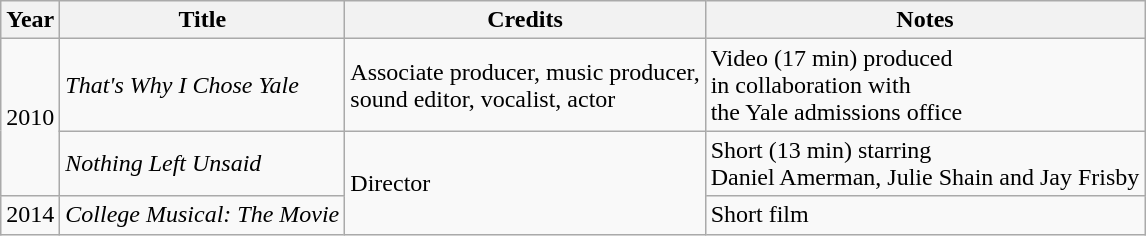<table class="wikitable">
<tr>
<th>Year</th>
<th>Title</th>
<th>Credits</th>
<th>Notes</th>
</tr>
<tr>
<td rowspan="2">2010</td>
<td><em>That's Why I Chose Yale</em></td>
<td>Associate producer, music producer, <br>sound editor, vocalist, actor</td>
<td>Video (17 min) produced<br> in collaboration with<br> the Yale admissions office</td>
</tr>
<tr>
<td><em>Nothing Left Unsaid</em></td>
<td rowspan="2">Director</td>
<td>Short (13 min) starring<br> Daniel Amerman, Julie Shain and Jay Frisby</td>
</tr>
<tr>
<td>2014</td>
<td><em>College Musical: The Movie</em></td>
<td>Short film</td>
</tr>
</table>
